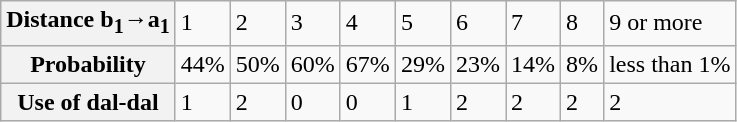<table class="wikitable">
<tr>
<th>Distance b<sub>1</sub>→a<sub>1</sub></th>
<td>1</td>
<td>2</td>
<td>3</td>
<td>4</td>
<td>5</td>
<td>6</td>
<td>7</td>
<td>8</td>
<td>9 or more</td>
</tr>
<tr>
<th>Probability</th>
<td>44%</td>
<td>50%</td>
<td>60%</td>
<td>67%</td>
<td>29%</td>
<td>23%</td>
<td>14%</td>
<td>8%</td>
<td>less than 1%</td>
</tr>
<tr>
<th>Use of dal-dal</th>
<td>1</td>
<td>2</td>
<td>0</td>
<td>0</td>
<td>1</td>
<td>2</td>
<td>2</td>
<td>2</td>
<td>2</td>
</tr>
</table>
